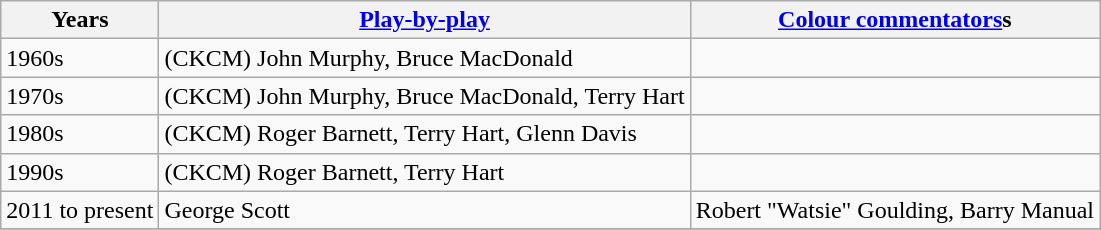<table class="wikitable">
<tr>
<th>Years</th>
<th><a href='#'>Play-by-play</a></th>
<th><a href='#'>Colour commentators</a>s</th>
</tr>
<tr>
<td>1960s</td>
<td>(CKCM) John Murphy, Bruce MacDonald</td>
<td></td>
</tr>
<tr>
<td>1970s</td>
<td>(CKCM) John Murphy, Bruce MacDonald, Terry Hart</td>
</tr>
<tr>
<td>1980s</td>
<td>(CKCM) Roger Barnett, Terry Hart, Glenn Davis</td>
<td></td>
</tr>
<tr>
<td>1990s</td>
<td>(CKCM) Roger Barnett, Terry Hart</td>
<td></td>
</tr>
<tr>
<td>2011 to present</td>
<td>George Scott</td>
<td>Robert "Watsie" Goulding, Barry Manual</td>
</tr>
<tr>
</tr>
</table>
